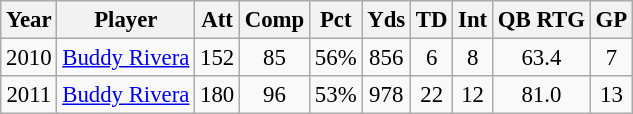<table class="wikitable" style="font-size: 95%; text-align:center;">
<tr>
<th>Year</th>
<th>Player</th>
<th>Att</th>
<th>Comp</th>
<th>Pct</th>
<th>Yds</th>
<th>TD</th>
<th>Int</th>
<th>QB RTG</th>
<th>GP</th>
</tr>
<tr>
<td align="center">2010</td>
<td><a href='#'>Buddy Rivera</a></td>
<td>152</td>
<td>85</td>
<td>56%</td>
<td>856</td>
<td>6</td>
<td>8</td>
<td>63.4</td>
<td>7</td>
</tr>
<tr>
<td align="center">2011</td>
<td><a href='#'>Buddy Rivera</a></td>
<td>180</td>
<td>96</td>
<td>53%</td>
<td>978</td>
<td>22</td>
<td>12</td>
<td>81.0</td>
<td>13</td>
</tr>
</table>
